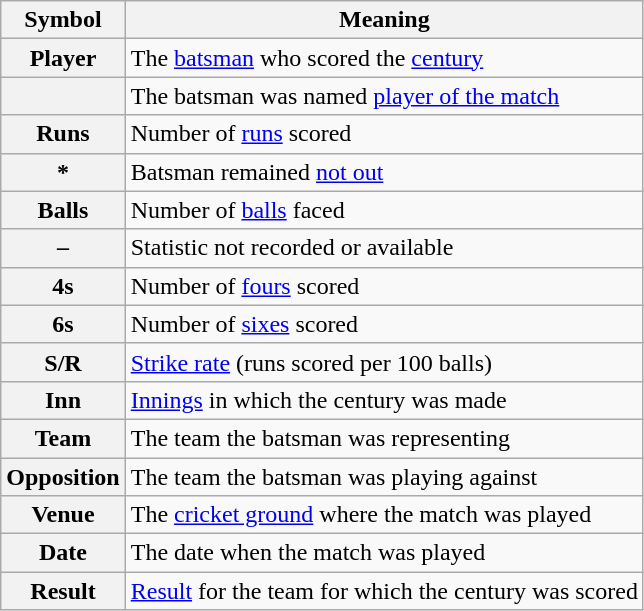<table class="wikitable plainrowheaders">
<tr>
<th scope=col>Symbol</th>
<th scope=col>Meaning</th>
</tr>
<tr>
<th scope=row>Player</th>
<td>The <a href='#'>batsman</a> who scored the <a href='#'>century</a></td>
</tr>
<tr>
<th scope=row></th>
<td>The batsman was named <a href='#'>player of the match</a></td>
</tr>
<tr>
<th scope=row>Runs</th>
<td>Number of <a href='#'>runs</a> scored</td>
</tr>
<tr>
<th scope=row>*</th>
<td>Batsman remained <a href='#'>not out</a></td>
</tr>
<tr>
<th scope=row>Balls</th>
<td>Number of <a href='#'>balls</a> faced</td>
</tr>
<tr>
<th scope=row>–</th>
<td>Statistic not recorded or available</td>
</tr>
<tr>
<th scope=row>4s</th>
<td>Number of <a href='#'>fours</a> scored</td>
</tr>
<tr>
<th scope=row>6s</th>
<td>Number of <a href='#'>sixes</a> scored</td>
</tr>
<tr>
<th scope=row>S/R</th>
<td><a href='#'>Strike rate</a> (runs scored per 100 balls)</td>
</tr>
<tr>
<th scope=row>Inn</th>
<td><a href='#'>Innings</a> in which the century was made</td>
</tr>
<tr>
<th scope=row>Team</th>
<td>The team the batsman was representing</td>
</tr>
<tr>
<th scope=row>Opposition</th>
<td>The team the batsman was playing against</td>
</tr>
<tr>
<th scope=row>Venue</th>
<td>The <a href='#'>cricket ground</a> where the match was played</td>
</tr>
<tr>
<th scope=row>Date</th>
<td>The date when the match was played</td>
</tr>
<tr>
<th scope=row>Result</th>
<td><a href='#'>Result</a> for the team for which the century was scored</td>
</tr>
</table>
